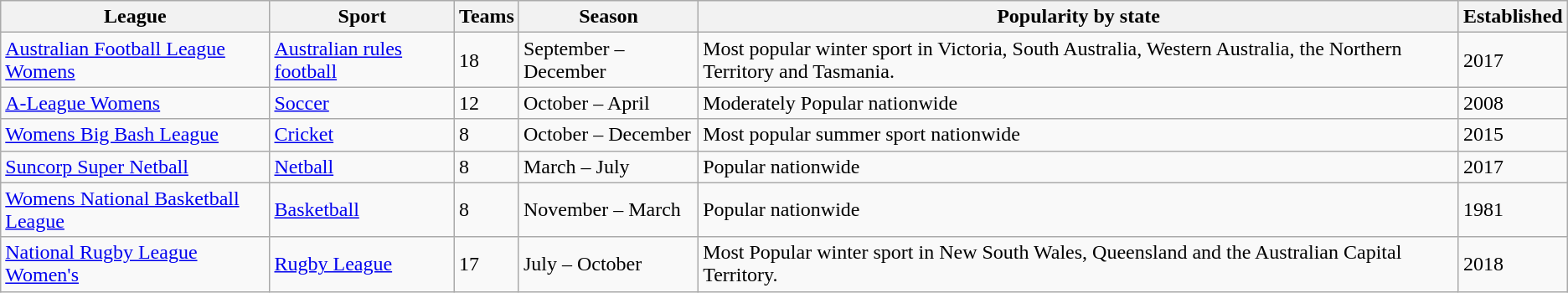<table class="wikitable sortable">
<tr>
<th>League</th>
<th>Sport</th>
<th>Teams</th>
<th>Season</th>
<th>Popularity by state</th>
<th>Established</th>
</tr>
<tr>
<td><a href='#'>Australian Football League Womens</a></td>
<td><a href='#'>Australian rules football</a></td>
<td>18</td>
<td>September – December</td>
<td>Most popular winter sport in Victoria, South Australia, Western Australia, the Northern Territory and Tasmania.</td>
<td>2017</td>
</tr>
<tr>
<td><a href='#'>A-League Womens</a></td>
<td><a href='#'>Soccer</a></td>
<td>12</td>
<td>October – April</td>
<td>Moderately Popular nationwide</td>
<td>2008</td>
</tr>
<tr>
<td><a href='#'>Womens Big Bash League</a></td>
<td><a href='#'>Cricket</a></td>
<td>8</td>
<td>October – December</td>
<td>Most popular summer sport nationwide</td>
<td>2015</td>
</tr>
<tr>
<td><a href='#'>Suncorp Super Netball</a></td>
<td><a href='#'>Netball</a></td>
<td>8</td>
<td>March – July</td>
<td>Popular nationwide</td>
<td>2017</td>
</tr>
<tr>
<td><a href='#'>Womens National Basketball League</a></td>
<td><a href='#'>Basketball</a></td>
<td>8</td>
<td>November – March</td>
<td>Popular nationwide</td>
<td>1981</td>
</tr>
<tr>
<td><a href='#'>National Rugby League Women's</a></td>
<td><a href='#'>Rugby League</a></td>
<td>17</td>
<td>July – October</td>
<td>Most Popular winter sport in New South Wales, Queensland and the Australian Capital Territory.</td>
<td>2018</td>
</tr>
</table>
